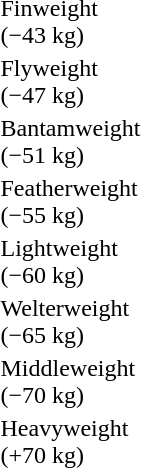<table>
<tr>
<td rowspan=2>Finweight <br>(−43 kg)</td>
<td rowspan=2></td>
<td rowspan=2></td>
<td></td>
</tr>
<tr>
<td></td>
</tr>
<tr>
<td rowspan=2>Flyweight <br>(−47 kg)</td>
<td rowspan=2></td>
<td rowspan=2></td>
<td></td>
</tr>
<tr>
<td></td>
</tr>
<tr>
<td rowspan=2>Bantamweight <br>(−51 kg)</td>
<td rowspan=2></td>
<td rowspan=2></td>
<td></td>
</tr>
<tr>
<td></td>
</tr>
<tr>
<td rowspan=2>Featherweight <br>(−55 kg)</td>
<td rowspan=2></td>
<td rowspan=2></td>
<td></td>
</tr>
<tr>
<td></td>
</tr>
<tr>
<td rowspan=2>Lightweight <br>(−60 kg)</td>
<td rowspan=2></td>
<td rowspan=2></td>
<td></td>
</tr>
<tr>
<td></td>
</tr>
<tr>
<td rowspan=2>Welterweight <br>(−65 kg)</td>
<td rowspan=2></td>
<td rowspan=2></td>
<td></td>
</tr>
<tr>
<td></td>
</tr>
<tr>
<td rowspan=2>Middleweight <br>(−70 kg)</td>
<td rowspan=2></td>
<td rowspan=2></td>
<td></td>
</tr>
<tr>
<td></td>
</tr>
<tr>
<td rowspan=2>Heavyweight <br>(+70 kg)</td>
<td rowspan=2></td>
<td rowspan=2></td>
<td></td>
</tr>
<tr>
<td></td>
</tr>
</table>
